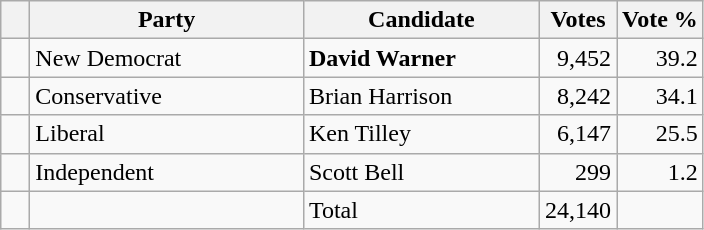<table class="wikitable">
<tr>
<th></th>
<th scope="col" width="175">Party</th>
<th scope="col" width="150">Candidate</th>
<th>Votes</th>
<th>Vote %</th>
</tr>
<tr>
<td>   </td>
<td>New Democrat</td>
<td><strong>David Warner</strong></td>
<td align=right>9,452</td>
<td align=right>39.2</td>
</tr>
<tr |>
<td>   </td>
<td>Conservative</td>
<td>Brian Harrison</td>
<td align=right>8,242</td>
<td align=right>34.1</td>
</tr>
<tr>
<td>   </td>
<td>Liberal</td>
<td>Ken Tilley</td>
<td align=right>6,147</td>
<td align=right>25.5</td>
</tr>
<tr>
<td>   </td>
<td>Independent</td>
<td>Scott Bell</td>
<td align=right>299</td>
<td align=right>1.2</td>
</tr>
<tr |>
<td></td>
<td></td>
<td>Total</td>
<td align=right>24,140</td>
<td></td>
</tr>
</table>
